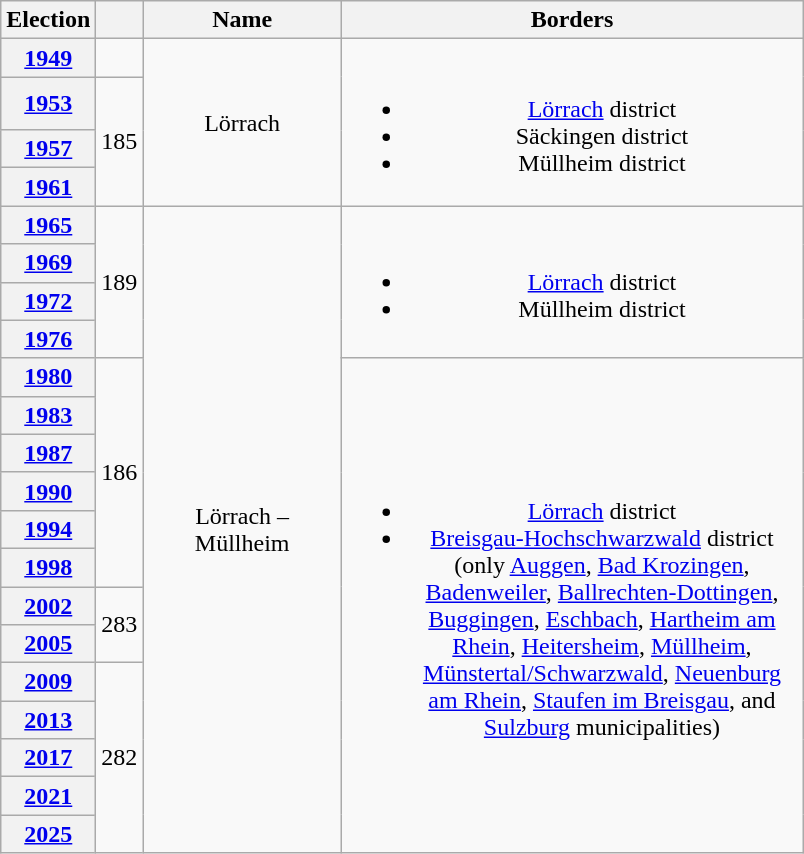<table class=wikitable style="text-align:center">
<tr>
<th>Election</th>
<th></th>
<th width=125px>Name</th>
<th width=300px>Borders</th>
</tr>
<tr>
<th><a href='#'>1949</a></th>
<td></td>
<td rowspan=4>Lörrach</td>
<td rowspan=4><br><ul><li><a href='#'>Lörrach</a> district</li><li>Säckingen district</li><li>Müllheim district</li></ul></td>
</tr>
<tr>
<th><a href='#'>1953</a></th>
<td rowspan=3>185</td>
</tr>
<tr>
<th><a href='#'>1957</a></th>
</tr>
<tr>
<th><a href='#'>1961</a></th>
</tr>
<tr>
<th><a href='#'>1965</a></th>
<td rowspan=4>189</td>
<td rowspan=17>Lörrach – Müllheim</td>
<td rowspan=4><br><ul><li><a href='#'>Lörrach</a> district</li><li>Müllheim district</li></ul></td>
</tr>
<tr>
<th><a href='#'>1969</a></th>
</tr>
<tr>
<th><a href='#'>1972</a></th>
</tr>
<tr>
<th><a href='#'>1976</a></th>
</tr>
<tr>
<th><a href='#'>1980</a></th>
<td rowspan=6>186</td>
<td rowspan=13><br><ul><li><a href='#'>Lörrach</a> district</li><li><a href='#'>Breisgau-Hochschwarzwald</a> district (only <a href='#'>Auggen</a>, <a href='#'>Bad Krozingen</a>, <a href='#'>Badenweiler</a>, <a href='#'>Ballrechten-Dottingen</a>, <a href='#'>Buggingen</a>, <a href='#'>Eschbach</a>, <a href='#'>Hartheim am Rhein</a>, <a href='#'>Heitersheim</a>, <a href='#'>Müllheim</a>, <a href='#'>Münstertal/Schwarzwald</a>, <a href='#'>Neuenburg am Rhein</a>, <a href='#'>Staufen im Breisgau</a>, and <a href='#'>Sulzburg</a> municipalities)</li></ul></td>
</tr>
<tr>
<th><a href='#'>1983</a></th>
</tr>
<tr>
<th><a href='#'>1987</a></th>
</tr>
<tr>
<th><a href='#'>1990</a></th>
</tr>
<tr>
<th><a href='#'>1994</a></th>
</tr>
<tr>
<th><a href='#'>1998</a></th>
</tr>
<tr>
<th><a href='#'>2002</a></th>
<td rowspan=2>283</td>
</tr>
<tr>
<th><a href='#'>2005</a></th>
</tr>
<tr>
<th><a href='#'>2009</a></th>
<td rowspan=5>282</td>
</tr>
<tr>
<th><a href='#'>2013</a></th>
</tr>
<tr>
<th><a href='#'>2017</a></th>
</tr>
<tr>
<th><a href='#'>2021</a></th>
</tr>
<tr>
<th><a href='#'>2025</a></th>
</tr>
</table>
